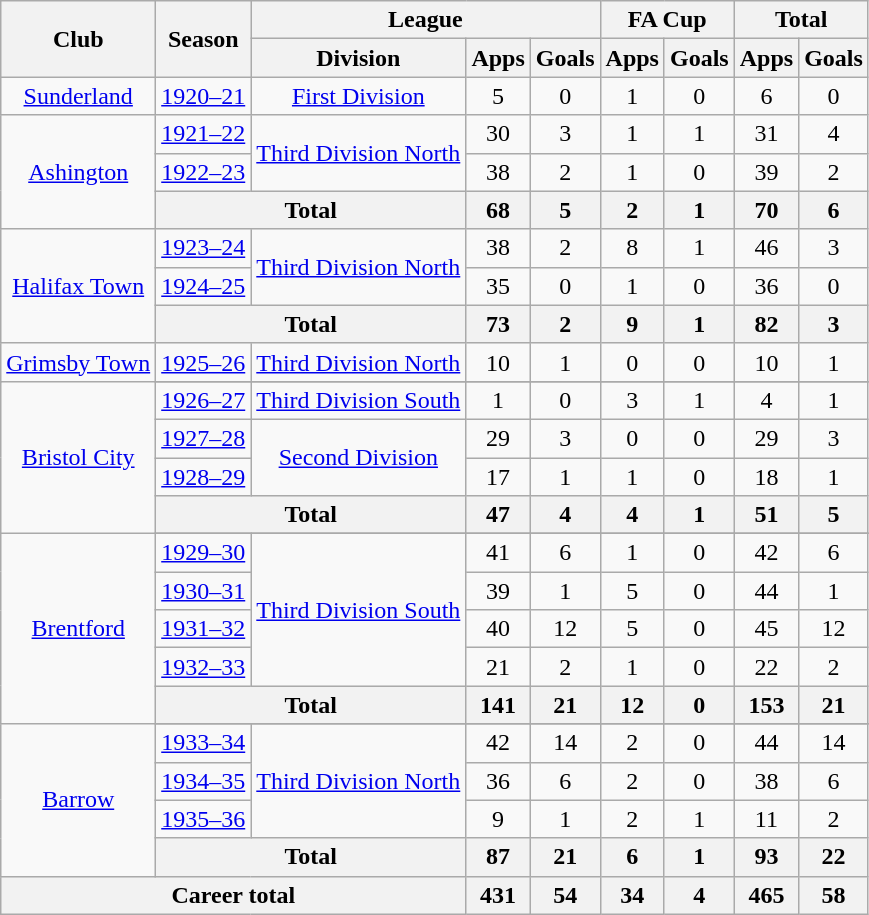<table class="wikitable" style="text-align: center;">
<tr>
<th rowspan="2">Club</th>
<th rowspan="2">Season</th>
<th colspan="3">League</th>
<th colspan="2">FA Cup</th>
<th colspan="2">Total</th>
</tr>
<tr>
<th>Division</th>
<th>Apps</th>
<th>Goals</th>
<th>Apps</th>
<th>Goals</th>
<th>Apps</th>
<th>Goals</th>
</tr>
<tr>
<td><a href='#'>Sunderland</a></td>
<td><a href='#'>1920–21</a></td>
<td><a href='#'>First Division</a></td>
<td>5</td>
<td>0</td>
<td>1</td>
<td>0</td>
<td>6</td>
<td>0</td>
</tr>
<tr>
<td rowspan="3"><a href='#'>Ashington</a></td>
<td><a href='#'>1921–22</a></td>
<td rowspan="2"><a href='#'>Third Division North</a></td>
<td>30</td>
<td>3</td>
<td>1</td>
<td>1</td>
<td>31</td>
<td>4</td>
</tr>
<tr>
<td><a href='#'>1922–23</a></td>
<td>38</td>
<td>2</td>
<td>1</td>
<td>0</td>
<td>39</td>
<td>2</td>
</tr>
<tr>
<th colspan="2">Total</th>
<th>68</th>
<th>5</th>
<th>2</th>
<th>1</th>
<th>70</th>
<th>6</th>
</tr>
<tr>
<td rowspan="3"><a href='#'>Halifax Town</a></td>
<td><a href='#'>1923–24</a></td>
<td rowspan="2"><a href='#'>Third Division North</a></td>
<td>38</td>
<td>2</td>
<td>8</td>
<td>1</td>
<td>46</td>
<td>3</td>
</tr>
<tr>
<td><a href='#'>1924–25</a></td>
<td>35</td>
<td>0</td>
<td>1</td>
<td>0</td>
<td>36</td>
<td>0</td>
</tr>
<tr>
<th colspan="2">Total</th>
<th>73</th>
<th>2</th>
<th>9</th>
<th>1</th>
<th>82</th>
<th>3</th>
</tr>
<tr>
<td><a href='#'>Grimsby Town</a></td>
<td><a href='#'>1925–26</a></td>
<td><a href='#'>Third Division North</a></td>
<td>10</td>
<td>1</td>
<td>0</td>
<td>0</td>
<td>10</td>
<td>1</td>
</tr>
<tr>
<td rowspan="5"><a href='#'>Bristol City</a></td>
</tr>
<tr>
<td><a href='#'>1926–27</a></td>
<td><a href='#'>Third Division South</a></td>
<td>1</td>
<td>0</td>
<td>3</td>
<td>1</td>
<td>4</td>
<td>1</td>
</tr>
<tr>
<td><a href='#'>1927–28</a></td>
<td rowspan=2><a href='#'>Second Division</a></td>
<td>29</td>
<td>3</td>
<td>0</td>
<td>0</td>
<td>29</td>
<td>3</td>
</tr>
<tr>
<td><a href='#'>1928–29</a></td>
<td>17</td>
<td>1</td>
<td>1</td>
<td>0</td>
<td>18</td>
<td>1</td>
</tr>
<tr>
<th colspan="2">Total</th>
<th>47</th>
<th>4</th>
<th>4</th>
<th>1</th>
<th>51</th>
<th>5</th>
</tr>
<tr>
<td rowspan="6"><a href='#'>Brentford</a></td>
</tr>
<tr>
<td><a href='#'>1929–30</a></td>
<td rowspan="4"><a href='#'>Third Division South</a></td>
<td>41</td>
<td>6</td>
<td>1</td>
<td>0</td>
<td>42</td>
<td>6</td>
</tr>
<tr>
<td><a href='#'>1930–31</a></td>
<td>39</td>
<td>1</td>
<td>5</td>
<td>0</td>
<td>44</td>
<td>1</td>
</tr>
<tr>
<td><a href='#'>1931–32</a></td>
<td>40</td>
<td>12</td>
<td>5</td>
<td>0</td>
<td>45</td>
<td>12</td>
</tr>
<tr>
<td><a href='#'>1932–33</a></td>
<td>21</td>
<td>2</td>
<td>1</td>
<td>0</td>
<td>22</td>
<td>2</td>
</tr>
<tr>
<th colspan="2">Total</th>
<th>141</th>
<th>21</th>
<th>12</th>
<th>0</th>
<th>153</th>
<th>21</th>
</tr>
<tr>
<td rowspan="5"><a href='#'>Barrow</a></td>
</tr>
<tr>
<td><a href='#'>1933–34</a></td>
<td rowspan=3><a href='#'>Third Division North</a></td>
<td>42</td>
<td>14</td>
<td>2</td>
<td>0</td>
<td>44</td>
<td>14</td>
</tr>
<tr>
<td><a href='#'>1934–35</a></td>
<td>36</td>
<td>6</td>
<td>2</td>
<td>0</td>
<td>38</td>
<td>6</td>
</tr>
<tr>
<td><a href='#'>1935–36</a></td>
<td>9</td>
<td>1</td>
<td>2</td>
<td>1</td>
<td>11</td>
<td>2</td>
</tr>
<tr>
<th colspan="2">Total</th>
<th>87</th>
<th>21</th>
<th>6</th>
<th>1</th>
<th>93</th>
<th>22</th>
</tr>
<tr>
<th colspan="3">Career total</th>
<th>431</th>
<th>54</th>
<th>34</th>
<th>4</th>
<th>465</th>
<th>58</th>
</tr>
</table>
